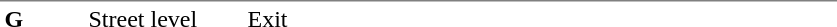<table table border=0 cellspacing=0 cellpadding=3>
<tr>
<td style="border-top:solid 1px gray;" width=50 valign=top><strong>G</strong></td>
<td style="border-top:solid 1px gray;" width=100 valign=top>Street level</td>
<td style="border-top:solid 1px gray;" width=390 valign=top>Exit</td>
</tr>
</table>
